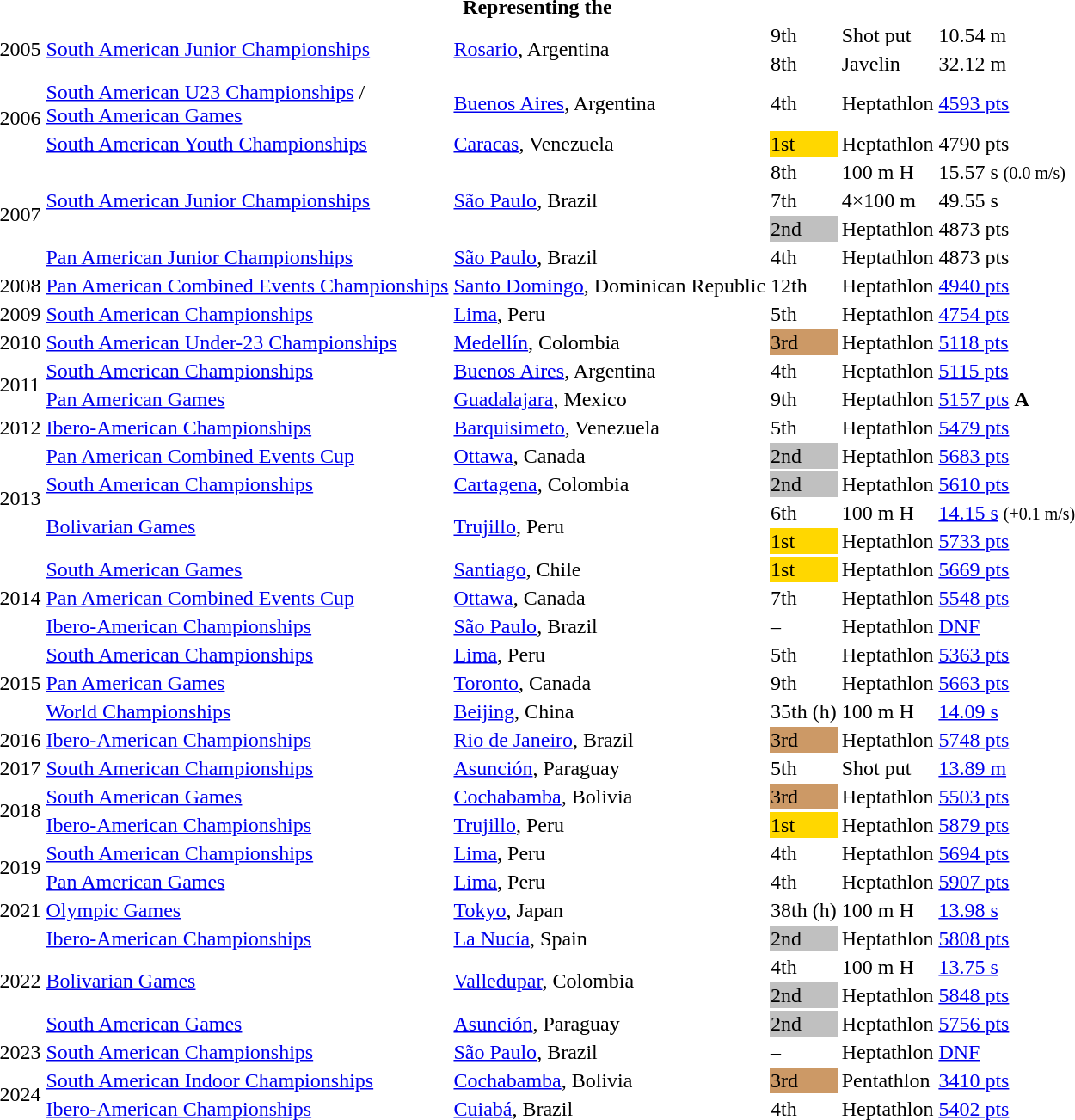<table>
<tr>
<th colspan="6">Representing the </th>
</tr>
<tr>
<td rowspan=2>2005</td>
<td rowspan=2><a href='#'>South American Junior Championships</a></td>
<td rowspan=2><a href='#'>Rosario</a>, Argentina</td>
<td>9th</td>
<td>Shot put</td>
<td>10.54 m</td>
</tr>
<tr>
<td>8th</td>
<td>Javelin</td>
<td>32.12 m</td>
</tr>
<tr>
<td rowspan=2>2006</td>
<td><a href='#'>South American U23 Championships</a> /<br> <a href='#'>South American Games</a></td>
<td><a href='#'>Buenos Aires</a>, Argentina</td>
<td>4th</td>
<td>Heptathlon</td>
<td><a href='#'>4593 pts</a></td>
</tr>
<tr>
<td><a href='#'>South American Youth Championships</a></td>
<td><a href='#'>Caracas</a>, Venezuela</td>
<td bgcolor=gold>1st</td>
<td>Heptathlon</td>
<td>4790 pts</td>
</tr>
<tr>
<td rowspan=4>2007</td>
<td rowspan=3><a href='#'>South American Junior Championships</a></td>
<td rowspan=3><a href='#'>São Paulo</a>, Brazil</td>
<td>8th</td>
<td>100 m H</td>
<td>15.57 s <small>(0.0 m/s)</small></td>
</tr>
<tr>
<td>7th</td>
<td>4×100 m</td>
<td>49.55 s</td>
</tr>
<tr>
<td bgcolor=silver>2nd</td>
<td>Heptathlon</td>
<td>4873 pts</td>
</tr>
<tr>
<td><a href='#'>Pan American Junior Championships</a></td>
<td><a href='#'>São Paulo</a>, Brazil</td>
<td>4th</td>
<td>Heptathlon</td>
<td>4873 pts</td>
</tr>
<tr>
<td>2008</td>
<td><a href='#'>Pan American Combined Events Championships</a></td>
<td><a href='#'>Santo Domingo</a>, Dominican Republic</td>
<td>12th</td>
<td>Heptathlon</td>
<td><a href='#'>4940 pts</a></td>
</tr>
<tr>
<td>2009</td>
<td><a href='#'>South American Championships</a></td>
<td><a href='#'>Lima</a>, Peru</td>
<td>5th</td>
<td>Heptathlon</td>
<td><a href='#'>4754 pts</a></td>
</tr>
<tr>
<td>2010</td>
<td><a href='#'>South American Under-23 Championships</a></td>
<td><a href='#'>Medellín</a>, Colombia</td>
<td bgcolor="cc9966">3rd</td>
<td>Heptathlon</td>
<td><a href='#'>5118 pts</a></td>
</tr>
<tr>
<td rowspan=2>2011</td>
<td><a href='#'>South American Championships</a></td>
<td><a href='#'>Buenos Aires</a>, Argentina</td>
<td>4th</td>
<td>Heptathlon</td>
<td><a href='#'>5115 pts</a></td>
</tr>
<tr>
<td><a href='#'>Pan American Games</a></td>
<td><a href='#'>Guadalajara</a>, Mexico</td>
<td>9th</td>
<td>Heptathlon</td>
<td><a href='#'>5157 pts</a> <strong>A</strong></td>
</tr>
<tr>
<td>2012</td>
<td><a href='#'>Ibero-American Championships</a></td>
<td><a href='#'>Barquisimeto</a>, Venezuela</td>
<td>5th</td>
<td>Heptathlon</td>
<td><a href='#'>5479 pts</a></td>
</tr>
<tr>
<td rowspan=4>2013</td>
<td><a href='#'>Pan American Combined Events Cup</a></td>
<td><a href='#'>Ottawa</a>, Canada</td>
<td bgcolor=silver>2nd</td>
<td>Heptathlon</td>
<td><a href='#'>5683 pts</a></td>
</tr>
<tr>
<td><a href='#'>South American Championships</a></td>
<td><a href='#'>Cartagena</a>, Colombia</td>
<td bgcolor=silver>2nd</td>
<td>Heptathlon</td>
<td><a href='#'>5610 pts</a></td>
</tr>
<tr>
<td rowspan=2><a href='#'>Bolivarian Games</a></td>
<td rowspan=2><a href='#'>Trujillo</a>, Peru</td>
<td>6th</td>
<td>100 m H</td>
<td><a href='#'>14.15 s</a> <small>(+0.1 m/s)</small></td>
</tr>
<tr>
<td bgcolor=gold>1st</td>
<td>Heptathlon</td>
<td><a href='#'>5733 pts</a></td>
</tr>
<tr>
<td rowspan=3>2014</td>
<td><a href='#'>South American Games</a></td>
<td><a href='#'>Santiago</a>, Chile</td>
<td bgcolor=gold>1st</td>
<td>Heptathlon</td>
<td><a href='#'>5669 pts</a></td>
</tr>
<tr>
<td><a href='#'>Pan American Combined Events Cup</a></td>
<td><a href='#'>Ottawa</a>, Canada</td>
<td>7th</td>
<td>Heptathlon</td>
<td><a href='#'>5548 pts</a></td>
</tr>
<tr>
<td><a href='#'>Ibero-American Championships</a></td>
<td><a href='#'>São Paulo</a>, Brazil</td>
<td>–</td>
<td>Heptathlon</td>
<td><a href='#'>DNF</a></td>
</tr>
<tr>
<td rowspan=3>2015</td>
<td><a href='#'>South American Championships</a></td>
<td><a href='#'>Lima</a>, Peru</td>
<td>5th</td>
<td>Heptathlon</td>
<td><a href='#'>5363 pts</a></td>
</tr>
<tr>
<td><a href='#'>Pan American Games</a></td>
<td><a href='#'>Toronto</a>, Canada</td>
<td>9th</td>
<td>Heptathlon</td>
<td><a href='#'>5663 pts</a></td>
</tr>
<tr>
<td><a href='#'>World Championships</a></td>
<td><a href='#'>Beijing</a>, China</td>
<td>35th (h)</td>
<td>100 m H</td>
<td><a href='#'>14.09 s</a></td>
</tr>
<tr>
<td>2016</td>
<td><a href='#'>Ibero-American Championships</a></td>
<td><a href='#'>Rio de Janeiro</a>, Brazil</td>
<td bgcolor=cc9966>3rd</td>
<td>Heptathlon</td>
<td><a href='#'>5748 pts</a></td>
</tr>
<tr>
<td>2017</td>
<td><a href='#'>South American Championships</a></td>
<td><a href='#'>Asunción</a>, Paraguay</td>
<td>5th</td>
<td>Shot put</td>
<td><a href='#'>13.89 m</a></td>
</tr>
<tr>
<td rowspan=2>2018</td>
<td><a href='#'>South American Games</a></td>
<td><a href='#'>Cochabamba</a>, Bolivia</td>
<td bgcolor=cc9966>3rd</td>
<td>Heptathlon</td>
<td><a href='#'>5503 pts</a></td>
</tr>
<tr>
<td><a href='#'>Ibero-American Championships</a></td>
<td><a href='#'>Trujillo</a>, Peru</td>
<td bgcolor=gold>1st</td>
<td>Heptathlon</td>
<td><a href='#'>5879 pts</a></td>
</tr>
<tr>
<td rowspan=2>2019</td>
<td><a href='#'>South American Championships</a></td>
<td><a href='#'>Lima</a>, Peru</td>
<td>4th</td>
<td>Heptathlon</td>
<td><a href='#'>5694 pts</a></td>
</tr>
<tr>
<td><a href='#'>Pan American Games</a></td>
<td><a href='#'>Lima</a>, Peru</td>
<td>4th</td>
<td>Heptathlon</td>
<td><a href='#'>5907 pts</a></td>
</tr>
<tr>
<td>2021</td>
<td><a href='#'>Olympic Games</a></td>
<td><a href='#'>Tokyo</a>, Japan</td>
<td>38th (h)</td>
<td>100 m H</td>
<td><a href='#'>13.98 s</a></td>
</tr>
<tr>
<td rowspan=4>2022</td>
<td><a href='#'>Ibero-American Championships</a></td>
<td><a href='#'>La Nucía</a>, Spain</td>
<td bgcolor=silver>2nd</td>
<td>Heptathlon</td>
<td><a href='#'>5808 pts</a></td>
</tr>
<tr>
<td rowspan=2><a href='#'>Bolivarian Games</a></td>
<td rowspan=2><a href='#'>Valledupar</a>, Colombia</td>
<td>4th</td>
<td>100 m H</td>
<td><a href='#'>13.75 s</a></td>
</tr>
<tr>
<td bgcolor=silver>2nd</td>
<td>Heptathlon</td>
<td><a href='#'>5848 pts</a></td>
</tr>
<tr>
<td><a href='#'>South American Games</a></td>
<td><a href='#'>Asunción</a>, Paraguay</td>
<td bgcolor=silver>2nd</td>
<td>Heptathlon</td>
<td><a href='#'>5756 pts</a></td>
</tr>
<tr>
<td>2023</td>
<td><a href='#'>South American Championships</a></td>
<td><a href='#'>São Paulo</a>, Brazil</td>
<td>–</td>
<td>Heptathlon</td>
<td><a href='#'>DNF</a></td>
</tr>
<tr>
<td rowspan=2>2024</td>
<td><a href='#'>South American Indoor Championships</a></td>
<td><a href='#'>Cochabamba</a>, Bolivia</td>
<td bgcolor=cc9966>3rd</td>
<td>Pentathlon</td>
<td><a href='#'>3410 pts</a></td>
</tr>
<tr>
<td><a href='#'>Ibero-American Championships</a></td>
<td><a href='#'>Cuiabá</a>, Brazil</td>
<td>4th</td>
<td>Heptathlon</td>
<td><a href='#'>5402 pts</a></td>
</tr>
</table>
